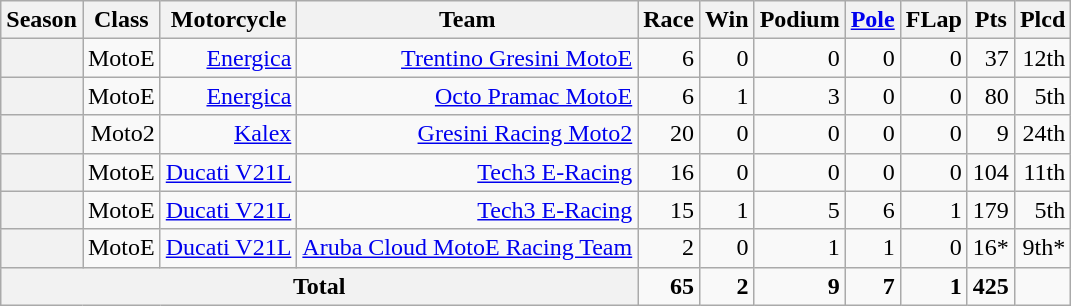<table class="wikitable" style=text-align:right>
<tr>
<th>Season</th>
<th>Class</th>
<th>Motorcycle</th>
<th>Team</th>
<th>Race</th>
<th>Win</th>
<th>Podium</th>
<th><a href='#'>Pole</a></th>
<th>FLap</th>
<th>Pts</th>
<th>Plcd</th>
</tr>
<tr>
<th></th>
<td>MotoE</td>
<td><a href='#'>Energica</a></td>
<td><a href='#'>Trentino Gresini MotoE</a></td>
<td>6</td>
<td>0</td>
<td>0</td>
<td>0</td>
<td>0</td>
<td>37</td>
<td>12th</td>
</tr>
<tr>
<th></th>
<td>MotoE</td>
<td><a href='#'>Energica</a></td>
<td><a href='#'>Octo Pramac MotoE</a></td>
<td>6</td>
<td>1</td>
<td>3</td>
<td>0</td>
<td>0</td>
<td>80</td>
<td>5th</td>
</tr>
<tr>
<th></th>
<td>Moto2</td>
<td><a href='#'>Kalex</a></td>
<td><a href='#'>Gresini Racing Moto2</a></td>
<td>20</td>
<td>0</td>
<td>0</td>
<td>0</td>
<td>0</td>
<td>9</td>
<td>24th</td>
</tr>
<tr>
<th></th>
<td>MotoE</td>
<td><a href='#'>Ducati V21L</a></td>
<td><a href='#'>Tech3 E-Racing</a></td>
<td>16</td>
<td>0</td>
<td>0</td>
<td>0</td>
<td>0</td>
<td>104</td>
<td>11th</td>
</tr>
<tr>
<th></th>
<td>MotoE</td>
<td><a href='#'>Ducati V21L</a></td>
<td><a href='#'>Tech3 E-Racing</a></td>
<td>15</td>
<td>1</td>
<td>5</td>
<td>6</td>
<td>1</td>
<td>179</td>
<td>5th</td>
</tr>
<tr>
<th></th>
<td>MotoE</td>
<td><a href='#'>Ducati V21L</a></td>
<td><a href='#'>Aruba Cloud MotoE Racing Team</a></td>
<td>2</td>
<td>0</td>
<td>1</td>
<td>1</td>
<td>0</td>
<td>16*</td>
<td>9th*</td>
</tr>
<tr>
<th colspan=4>Total</th>
<td><strong>65</strong></td>
<td><strong>2</strong></td>
<td><strong>9</strong></td>
<td><strong>7</strong></td>
<td><strong>1</strong></td>
<td><strong>425</strong></td>
<td></td>
</tr>
</table>
